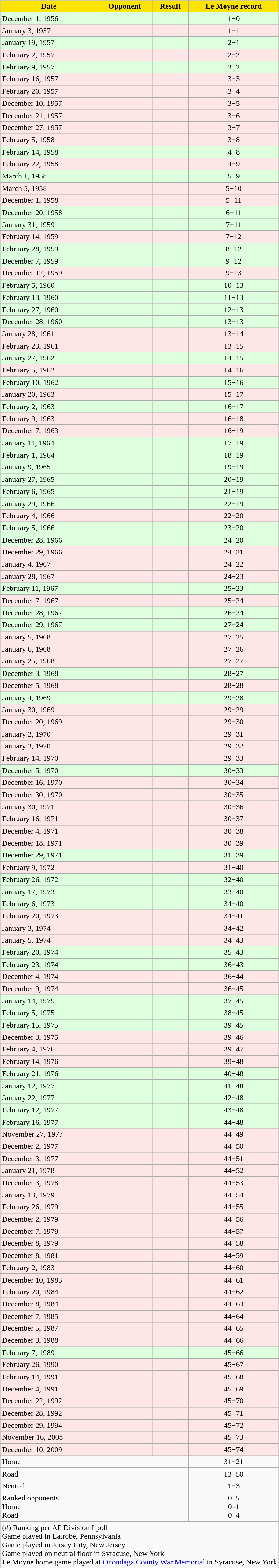<table class="wikitable sortable sticky-header">
<tr>
<th style="background-color:#fce300;"><span>Date</span></th>
<th style="background-color:#fce300;"><span>Opponent</span></th>
<th data-sort-type=number style="background-color:#fce300;"><span>Result</span></th>
<th class="unsortable" style="background-color:#fce300;"><span>Le Moyne record</span></th>
</tr>
<tr style="background:#DDFFDD;">
<td>December 1, 1956</td>
<td></td>
<td></td>
<td align=center>1−0</td>
</tr>
<tr style="background:#FFE6E6;">
<td>January 3, 1957</td>
<td></td>
<td></td>
<td align=center>1−1</td>
</tr>
<tr style="background:#DDFFDD;">
<td>January 19, 1957</td>
<td></td>
<td></td>
<td align=center>2−1</td>
</tr>
<tr style="background:#FFE6E6;">
<td>February 2, 1957</td>
<td></td>
<td></td>
<td align=center>2−2</td>
</tr>
<tr style="background:#DDFFDD;">
<td>February 9, 1957</td>
<td></td>
<td></td>
<td align=center>3−2</td>
</tr>
<tr style="background:#FFE6E6;">
<td>February 16, 1957</td>
<td></td>
<td></td>
<td align=center>3−3</td>
</tr>
<tr style="background:#FFE6E6;">
<td>February 20, 1957</td>
<td></td>
<td></td>
<td align=center>3−4</td>
</tr>
<tr style="background:#FFE6E6;">
<td>December 10, 1957</td>
<td></td>
<td></td>
<td align=center>3−5</td>
</tr>
<tr style="background:#FFE6E6;">
<td>December 21, 1957</td>
<td></td>
<td></td>
<td align=center>3−6</td>
</tr>
<tr style="background:#FFE6E6;">
<td>December 27, 1957</td>
<td></td>
<td></td>
<td align=center>3−7</td>
</tr>
<tr style="background:#FFE6E6;">
<td>February 5, 1958</td>
<td></td>
<td></td>
<td align=center>3−8</td>
</tr>
<tr style="background:#DDFFDD;">
<td>February 14, 1958</td>
<td></td>
<td></td>
<td align=center>4−8</td>
</tr>
<tr style="background:#FFE6E6;">
<td>February 22, 1958</td>
<td></td>
<td></td>
<td align=center>4−9</td>
</tr>
<tr style="background:#DDFFDD;">
<td>March 1, 1958</td>
<td></td>
<td></td>
<td align=center>5−9</td>
</tr>
<tr style="background:#FFE6E6;">
<td>March 5, 1958</td>
<td></td>
<td></td>
<td align=center>5−10</td>
</tr>
<tr style="background:#FFE6E6;">
<td>December 1, 1958</td>
<td></td>
<td></td>
<td align=center>5−11</td>
</tr>
<tr style="background:#DDFFDD;">
<td>December 20, 1958</td>
<td></td>
<td></td>
<td align=center>6−11</td>
</tr>
<tr style="background:#DDFFDD;">
<td>January 31, 1959</td>
<td></td>
<td></td>
<td align=center>7−11</td>
</tr>
<tr style="background:#FFE6E6;">
<td>February 14, 1959</td>
<td></td>
<td></td>
<td align=center>7−12</td>
</tr>
<tr style="background:#DDFFDD;">
<td>February 28, 1959</td>
<td></td>
<td></td>
<td align=center>8−12</td>
</tr>
<tr style="background:#DDFFDD;">
<td>December 7, 1959</td>
<td></td>
<td></td>
<td align=center>9−12</td>
</tr>
<tr style="background:#FFE6E6;">
<td>December 12, 1959</td>
<td></td>
<td></td>
<td align=center>9−13</td>
</tr>
<tr style="background:#DDFFDD;">
<td>February 5, 1960</td>
<td></td>
<td></td>
<td align=center>10−13</td>
</tr>
<tr style="background:#DDFFDD;">
<td>February 13, 1960</td>
<td></td>
<td></td>
<td align=center>11−13</td>
</tr>
<tr style="background:#DDFFDD;">
<td>February 27, 1960</td>
<td></td>
<td></td>
<td align=center>12−13</td>
</tr>
<tr style="background:#DDFFDD;">
<td>December 28, 1960</td>
<td></td>
<td></td>
<td align=center>13−13</td>
</tr>
<tr style="background:#FFE6E6;">
<td>January 28, 1961</td>
<td></td>
<td></td>
<td align=center>13−14</td>
</tr>
<tr style="background:#FFE6E6;">
<td>February 23, 1961</td>
<td></td>
<td></td>
<td align=center>13−15</td>
</tr>
<tr style="background:#DDFFDD;">
<td>January 27, 1962</td>
<td></td>
<td></td>
<td align=center>14−15</td>
</tr>
<tr style="background:#FFE6E6;">
<td>February 5, 1962</td>
<td></td>
<td></td>
<td align=center>14−16</td>
</tr>
<tr style="background:#DDFFDD;">
<td>February 10, 1962</td>
<td></td>
<td></td>
<td align=center>15−16</td>
</tr>
<tr style="background:#FFE6E6;">
<td>January 20, 1963</td>
<td></td>
<td></td>
<td align=center>15−17</td>
</tr>
<tr style="background:#DDFFDD;">
<td>February 2, 1963</td>
<td></td>
<td></td>
<td align=center>16−17</td>
</tr>
<tr style="background:#FFE6E6;">
<td>February 9, 1963</td>
<td></td>
<td></td>
<td align=center>16−18</td>
</tr>
<tr style="background:#FFE6E6;">
<td>December 7, 1963</td>
<td></td>
<td></td>
<td align=center>16−19</td>
</tr>
<tr style="background:#DDFFDD;">
<td>January 11, 1964</td>
<td></td>
<td></td>
<td align=center>17−19</td>
</tr>
<tr style="background:#DDFFDD;">
<td>February 1, 1964</td>
<td></td>
<td></td>
<td align=center>18−19</td>
</tr>
<tr style="background:#DDFFDD;">
<td>January 9, 1965</td>
<td></td>
<td></td>
<td align=center>19−19</td>
</tr>
<tr style="background:#DDFFDD;">
<td>January 27, 1965</td>
<td></td>
<td></td>
<td align=center>20−19</td>
</tr>
<tr style="background:#DDFFDD;">
<td>February 6, 1965</td>
<td></td>
<td></td>
<td align=center>21−19</td>
</tr>
<tr style="background:#DDFFDD;">
<td>January 29, 1966</td>
<td></td>
<td></td>
<td align=center>22−19</td>
</tr>
<tr style="background:#FFE6E6;">
<td>February 4, 1966</td>
<td></td>
<td></td>
<td align=center>22−20</td>
</tr>
<tr style="background:#DDFFDD;">
<td>February 5, 1966</td>
<td></td>
<td></td>
<td align=center>23−20</td>
</tr>
<tr style="background:#DDFFDD;">
<td>December 28, 1966</td>
<td></td>
<td></td>
<td align=center>24−20</td>
</tr>
<tr style="background:#FFE6E6;">
<td>December 29, 1966</td>
<td></td>
<td></td>
<td align=center>24−21</td>
</tr>
<tr style="background:#FFE6E6;">
<td>January 4, 1967</td>
<td></td>
<td></td>
<td align=center>24−22</td>
</tr>
<tr style="background:#FFE6E6;">
<td>January 28, 1967</td>
<td></td>
<td></td>
<td align=center>24−23</td>
</tr>
<tr style="background:#DDFFDD;">
<td>February 11, 1967</td>
<td></td>
<td></td>
<td align=center>25−23</td>
</tr>
<tr style="background:#FFE6E6;">
<td>December 7, 1967</td>
<td></td>
<td></td>
<td align=center>25−24</td>
</tr>
<tr style="background:#DDFFDD;">
<td>December 28, 1967</td>
<td></td>
<td></td>
<td align=center>26−24</td>
</tr>
<tr style="background:#DDFFDD;">
<td>December 29, 1967</td>
<td></td>
<td></td>
<td align=center>27−24</td>
</tr>
<tr style="background:#FFE6E6;">
<td>January 5, 1968</td>
<td></td>
<td></td>
<td align=center>27−25</td>
</tr>
<tr style="background:#FFE6E6;">
<td>January 6, 1968</td>
<td></td>
<td></td>
<td align=center>27−26</td>
</tr>
<tr style="background:#FFE6E6;">
<td>January 25, 1968</td>
<td></td>
<td></td>
<td align=center>27−27</td>
</tr>
<tr style="background:#DDFFDD;">
<td>December 3, 1968</td>
<td></td>
<td></td>
<td align=center>28−27</td>
</tr>
<tr style="background:#FFE6E6;">
<td>December 5, 1968</td>
<td></td>
<td></td>
<td align=center>28−28</td>
</tr>
<tr style="background:#DDFFDD;">
<td>January 4, 1969</td>
<td></td>
<td></td>
<td align=center>29−28</td>
</tr>
<tr style="background:#FFE6E6;">
<td>January 30, 1969</td>
<td></td>
<td></td>
<td align=center>29−29</td>
</tr>
<tr style="background:#FFE6E6;">
<td>December 20, 1969</td>
<td></td>
<td></td>
<td align=center>29−30</td>
</tr>
<tr style="background:#FFE6E6;">
<td>January 2, 1970</td>
<td></td>
<td></td>
<td align=center>29−31</td>
</tr>
<tr style="background:#FFE6E6;">
<td>January 3, 1970</td>
<td></td>
<td></td>
<td align=center>29−32</td>
</tr>
<tr style="background:#FFE6E6;">
<td>February 14, 1970</td>
<td></td>
<td></td>
<td align=center>29−33</td>
</tr>
<tr style="background:#DDFFDD;">
<td>December 5, 1970</td>
<td></td>
<td></td>
<td align=center>30−33</td>
</tr>
<tr style="background:#FFE6E6;">
<td>December 16, 1970</td>
<td></td>
<td></td>
<td align=center>30−34</td>
</tr>
<tr style="background:#FFE6E6;">
<td>December 30, 1970</td>
<td></td>
<td></td>
<td align=center>30−35</td>
</tr>
<tr style="background:#FFE6E6;">
<td>January 30, 1971</td>
<td></td>
<td></td>
<td align=center>30−36</td>
</tr>
<tr style="background:#FFE6E6;">
<td>February 16, 1971</td>
<td></td>
<td></td>
<td align=center>30−37</td>
</tr>
<tr style="background:#FFE6E6;">
<td>December 4, 1971</td>
<td></td>
<td></td>
<td align=center>30−38</td>
</tr>
<tr style="background:#FFE6E6;">
<td>December 18, 1971</td>
<td></td>
<td></td>
<td align=center>30−39</td>
</tr>
<tr style="background:#DDFFDD;">
<td>December 29, 1971</td>
<td></td>
<td></td>
<td align=center>31−39</td>
</tr>
<tr style="background:#FFE6E6;">
<td>February 9, 1972</td>
<td></td>
<td></td>
<td align=center>31−40</td>
</tr>
<tr style="background:#DDFFDD;">
<td>February 26, 1972</td>
<td></td>
<td></td>
<td align=center>32−40</td>
</tr>
<tr style="background:#DDFFDD;">
<td>January 17, 1973</td>
<td></td>
<td></td>
<td align=center>33−40</td>
</tr>
<tr style="background:#DDFFDD;">
<td>February 6, 1973</td>
<td></td>
<td></td>
<td align=center>34−40</td>
</tr>
<tr style="background:#FFE6E6;">
<td>February 20, 1973</td>
<td></td>
<td></td>
<td align=center>34−41</td>
</tr>
<tr style="background:#FFE6E6;">
<td>January 3, 1974</td>
<td></td>
<td></td>
<td align=center>34−42</td>
</tr>
<tr style="background:#FFE6E6;">
<td>January 5, 1974</td>
<td></td>
<td></td>
<td align=center>34−43</td>
</tr>
<tr style="background:#DDFFDD;">
<td>February 20, 1974</td>
<td></td>
<td></td>
<td align=center>35−43</td>
</tr>
<tr style="background:#DDFFDD;">
<td>February 23, 1974</td>
<td></td>
<td></td>
<td align=center>36−43</td>
</tr>
<tr style="background:#FFE6E6;">
<td>December 4, 1974</td>
<td></td>
<td></td>
<td align=center>36−44</td>
</tr>
<tr style="background:#FFE6E6;">
<td>December 9, 1974</td>
<td></td>
<td></td>
<td align=center>36−45</td>
</tr>
<tr style="background:#DDFFDD;">
<td>January 14, 1975</td>
<td></td>
<td></td>
<td align=center>37−45</td>
</tr>
<tr style="background:#DDFFDD;">
<td>February 5, 1975</td>
<td></td>
<td></td>
<td align=center>38−45</td>
</tr>
<tr style="background:#DDFFDD;">
<td>February 15, 1975</td>
<td></td>
<td></td>
<td align=center>39−45</td>
</tr>
<tr style="background:#FFE6E6;">
<td>December 3, 1975</td>
<td></td>
<td></td>
<td align=center>39−46</td>
</tr>
<tr style="background:#FFE6E6;">
<td>February 4, 1976</td>
<td></td>
<td></td>
<td align=center>39−47</td>
</tr>
<tr style="background:#FFE6E6;">
<td>February 14, 1976</td>
<td></td>
<td></td>
<td align=center>39−48</td>
</tr>
<tr style="background:#DDFFDD;">
<td>February 21, 1976</td>
<td></td>
<td></td>
<td align=center>40−48</td>
</tr>
<tr style="background:#DDFFDD;">
<td>January 12, 1977</td>
<td></td>
<td></td>
<td align=center>41−48</td>
</tr>
<tr style="background:#DDFFDD;">
<td>January 22, 1977</td>
<td></td>
<td></td>
<td align=center>42−48</td>
</tr>
<tr style="background:#DDFFDD;">
<td>February 12, 1977</td>
<td></td>
<td></td>
<td align=center>43−48</td>
</tr>
<tr style="background:#DDFFDD;">
<td>February 16, 1977</td>
<td></td>
<td></td>
<td align=center>44−48</td>
</tr>
<tr style="background:#FFE6E6;">
<td>November 27, 1977</td>
<td></td>
<td></td>
<td align=center>44−49</td>
</tr>
<tr style="background:#FFE6E6;">
<td>December 2, 1977</td>
<td></td>
<td></td>
<td align=center>44−50</td>
</tr>
<tr style="background:#FFE6E6;">
<td>December 3, 1977</td>
<td></td>
<td></td>
<td align=center>44−51</td>
</tr>
<tr style="background:#FFE6E6;">
<td>January 21, 1978</td>
<td></td>
<td></td>
<td align=center>44−52</td>
</tr>
<tr style="background:#FFE6E6;">
<td>December 3, 1978</td>
<td></td>
<td></td>
<td align=center>44−53</td>
</tr>
<tr style="background:#FFE6E6;">
<td>January 13, 1979</td>
<td></td>
<td></td>
<td align=center>44−54</td>
</tr>
<tr style="background:#FFE6E6;">
<td>February 26, 1979</td>
<td></td>
<td></td>
<td align=center>44−55</td>
</tr>
<tr style="background:#FFE6E6;">
<td>December 2, 1979</td>
<td></td>
<td></td>
<td align=center>44−56</td>
</tr>
<tr style="background:#FFE6E6;">
<td>December 7, 1979</td>
<td></td>
<td></td>
<td align=center>44−57</td>
</tr>
<tr style="background:#FFE6E6;">
<td>December 8, 1979</td>
<td></td>
<td></td>
<td align=center>44−58</td>
</tr>
<tr style="background:#FFE6E6;">
<td>December 8, 1981</td>
<td></td>
<td></td>
<td align=center>44−59</td>
</tr>
<tr style="background:#FFE6E6;">
<td>February 2, 1983</td>
<td></td>
<td></td>
<td align=center>44−60</td>
</tr>
<tr style="background:#FFE6E6;">
<td>December 10, 1983</td>
<td></td>
<td></td>
<td align=center>44−61</td>
</tr>
<tr style="background:#FFE6E6;">
<td>February 20, 1984</td>
<td></td>
<td></td>
<td align=center>44−62</td>
</tr>
<tr style="background:#FFE6E6;">
<td>December 8, 1984</td>
<td></td>
<td></td>
<td align=center>44−63</td>
</tr>
<tr style="background:#FFE6E6;">
<td>December 7, 1985</td>
<td></td>
<td></td>
<td align=center>44−64</td>
</tr>
<tr style="background:#FFE6E6;">
<td>December 5, 1987</td>
<td></td>
<td></td>
<td align=center>44−65</td>
</tr>
<tr style="background:#FFE6E6;">
<td>December 3, 1988</td>
<td></td>
<td></td>
<td align=center>44−66</td>
</tr>
<tr style="background:#DDFFDD;">
<td>February 7, 1989</td>
<td></td>
<td></td>
<td align=center>45−66</td>
</tr>
<tr style="background:#FFE6E6;">
<td>February 26, 1990</td>
<td></td>
<td></td>
<td align=center>45−67</td>
</tr>
<tr style="background:#FFE6E6;">
<td>February 14, 1991</td>
<td></td>
<td></td>
<td align=center>45−68</td>
</tr>
<tr style="background:#FFE6E6;">
<td>December 4, 1991</td>
<td></td>
<td></td>
<td align=center>45−69</td>
</tr>
<tr style="background:#FFE6E6;">
<td>December 22, 1992</td>
<td></td>
<td></td>
<td align=center>45−70</td>
</tr>
<tr style="background:#FFE6E6;">
<td>December 28, 1992</td>
<td></td>
<td></td>
<td align=center>45−71</td>
</tr>
<tr style="background:#FFE6E6;">
<td>December 29, 1994</td>
<td></td>
<td></td>
<td align=center>45−72</td>
</tr>
<tr style="background:#FFE6E6;">
<td>November 16, 2008</td>
<td></td>
<td></td>
<td align=center>45−73</td>
</tr>
<tr style="background:#FFE6E6;">
<td>December 10, 2009</td>
<td></td>
<td></td>
<td align=center>45−74</td>
</tr>
<tr class="sortbottom">
<td colspan="3;">Home</td>
<td align=center>31−21</td>
</tr>
<tr class="sortbottom">
<td colspan="3;">Road</td>
<td align=center>13−50</td>
</tr>
<tr class="sortbottom">
<td colspan="3;">Neutral</td>
<td align=center>1−3</td>
</tr>
<tr class="sortbottom">
<td colspan="3;">Ranked opponents<br> Home<br> Road</td>
<td align=center>0–5<br>0–1<br>0–4</td>
</tr>
<tr class="sortbottom">
<td colspan="4;">(#) Ranking per AP Division I poll<br> Game played in Latrobe, Pennsylvania<br> Game played in Jersey City, New Jersey<br> Game played on neutral floor in Syracuse, New York<br> Le Moyne home game played at <a href='#'>Onondaga County War Memorial</a> in Syracuse, New York</td>
</tr>
</table>
